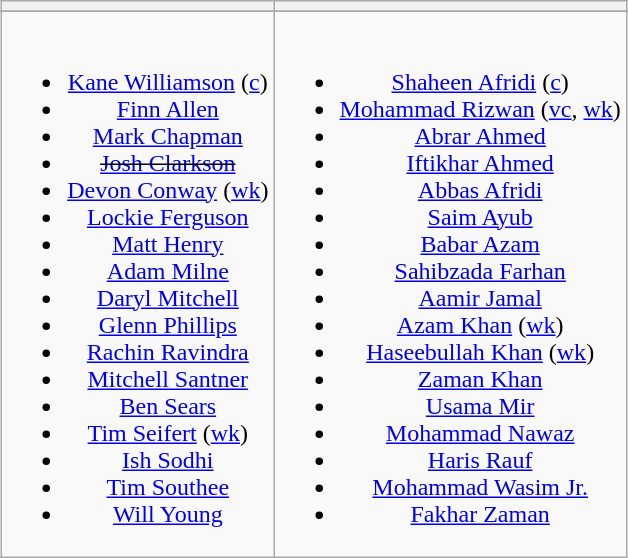<table class="wikitable" style="text-align:center; margin:auto">
<tr>
<th></th>
<th></th>
</tr>
<tr>
</tr>
<tr style="vertical-align:top">
<td><br><ul><li><a href='#'>Kane Williamson</a> (<a href='#'>c</a>)</li><li><a href='#'>Finn Allen</a></li><li><a href='#'>Mark Chapman</a></li><li><s><a href='#'>Josh Clarkson</a></s></li><li><a href='#'>Devon Conway</a> (<a href='#'>wk</a>)</li><li><a href='#'>Lockie Ferguson</a></li><li><a href='#'>Matt Henry</a></li><li><a href='#'>Adam Milne</a></li><li><a href='#'>Daryl Mitchell</a></li><li><a href='#'>Glenn Phillips</a></li><li><a href='#'>Rachin Ravindra</a></li><li><a href='#'>Mitchell Santner</a></li><li><a href='#'>Ben Sears</a></li><li><a href='#'>Tim Seifert</a> (<a href='#'>wk</a>)</li><li><a href='#'>Ish Sodhi</a></li><li><a href='#'>Tim Southee</a></li><li><a href='#'>Will Young</a></li></ul></td>
<td><br><ul><li><a href='#'>Shaheen Afridi</a> (<a href='#'>c</a>)</li><li><a href='#'>Mohammad Rizwan</a> (<a href='#'>vc</a>, <a href='#'>wk</a>)</li><li><a href='#'>Abrar Ahmed</a></li><li><a href='#'>Iftikhar Ahmed</a></li><li><a href='#'>Abbas Afridi</a></li><li><a href='#'>Saim Ayub</a></li><li><a href='#'>Babar Azam</a></li><li><a href='#'>Sahibzada Farhan</a></li><li><a href='#'>Aamir Jamal</a></li><li><a href='#'>Azam Khan</a> (<a href='#'>wk</a>)</li><li><a href='#'>Haseebullah Khan</a> (<a href='#'>wk</a>)</li><li><a href='#'>Zaman Khan</a></li><li><a href='#'>Usama Mir</a></li><li><a href='#'>Mohammad Nawaz</a></li><li><a href='#'>Haris Rauf</a></li><li><a href='#'>Mohammad Wasim Jr.</a></li><li><a href='#'>Fakhar Zaman</a></li></ul></td>
</tr>
</table>
